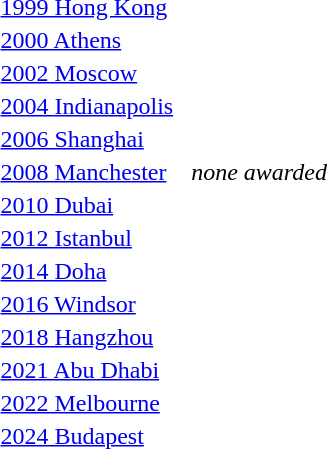<table>
<tr>
<td><a href='#'>1999 Hong Kong</a></td>
<td></td>
<td></td>
<td></td>
</tr>
<tr>
<td><a href='#'>2000 Athens</a></td>
<td></td>
<td></td>
<td></td>
</tr>
<tr>
<td><a href='#'>2002 Moscow</a></td>
<td></td>
<td></td>
<td></td>
</tr>
<tr>
<td><a href='#'>2004 Indianapolis</a></td>
<td></td>
<td></td>
<td></td>
</tr>
<tr>
<td><a href='#'>2006 Shanghai</a></td>
<td></td>
<td></td>
<td></td>
</tr>
<tr>
<td rowspan=2><a href='#'>2008 Manchester</a></td>
<td rowspan=2></td>
<td></td>
<td rowspan=2><em>none awarded</em></td>
</tr>
<tr>
<td></td>
</tr>
<tr>
<td><a href='#'>2010 Dubai</a></td>
<td></td>
<td></td>
<td></td>
</tr>
<tr>
<td><a href='#'>2012 Istanbul</a></td>
<td></td>
<td></td>
<td></td>
</tr>
<tr>
<td><a href='#'>2014 Doha</a></td>
<td></td>
<td></td>
<td></td>
</tr>
<tr>
<td><a href='#'>2016 Windsor</a></td>
<td></td>
<td></td>
<td></td>
</tr>
<tr>
<td><a href='#'>2018 Hangzhou</a></td>
<td></td>
<td></td>
<td></td>
</tr>
<tr>
<td><a href='#'>2021 Abu Dhabi</a></td>
<td></td>
<td></td>
<td></td>
</tr>
<tr>
<td><a href='#'>2022 Melbourne</a></td>
<td></td>
<td></td>
<td></td>
</tr>
<tr>
<td><a href='#'>2024 Budapest</a></td>
<td></td>
<td></td>
<td></td>
</tr>
</table>
